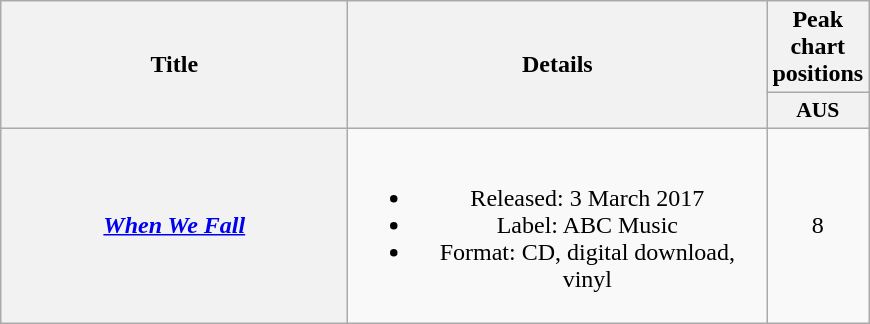<table class="wikitable plainrowheaders" style="text-align:center;">
<tr>
<th scope="col" rowspan="2" style="width:14em;">Title</th>
<th scope="col" rowspan="2" style="width:17em;">Details</th>
<th scope="col">Peak chart positions</th>
</tr>
<tr>
<th scope="col" style="width:3em;font-size:90%;">AUS<br></th>
</tr>
<tr>
<th scope="row"><em><a href='#'>When We Fall</a></em></th>
<td><br><ul><li>Released: 3 March 2017</li><li>Label: ABC Music</li><li>Format: CD, digital download, vinyl</li></ul></td>
<td>8<br></td>
</tr>
</table>
